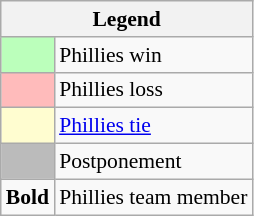<table class="wikitable" style="font-size:90%">
<tr>
<th colspan="2">Legend</th>
</tr>
<tr>
<td style="background:#bfb;"> </td>
<td>Phillies win</td>
</tr>
<tr>
<td style="background:#fbb;"> </td>
<td>Phillies loss</td>
</tr>
<tr>
<td style="background:#fffdd0;"> </td>
<td><a href='#'>Phillies tie</a> </td>
</tr>
<tr>
<td style="background:#bbb;"> </td>
<td>Postponement</td>
</tr>
<tr>
<td><strong>Bold</strong></td>
<td>Phillies team member</td>
</tr>
</table>
